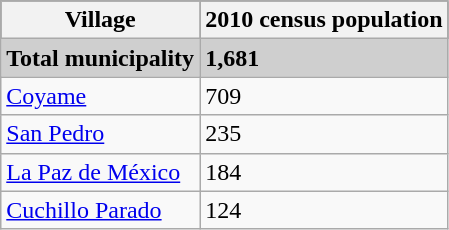<table class="wikitable">
<tr style="background:#000000; color:black;">
<th><strong>Village</strong></th>
<th><strong>2010 census population</strong></th>
</tr>
<tr style="background:#CFCFCF;">
<td><strong>Total municipality</strong></td>
<td><strong>1,681</strong></td>
</tr>
<tr>
<td><a href='#'>Coyame</a></td>
<td>709</td>
</tr>
<tr>
<td><a href='#'>San Pedro</a></td>
<td>235</td>
</tr>
<tr>
<td><a href='#'>La Paz de México</a></td>
<td>184</td>
</tr>
<tr>
<td><a href='#'>Cuchillo Parado</a></td>
<td>124</td>
</tr>
</table>
